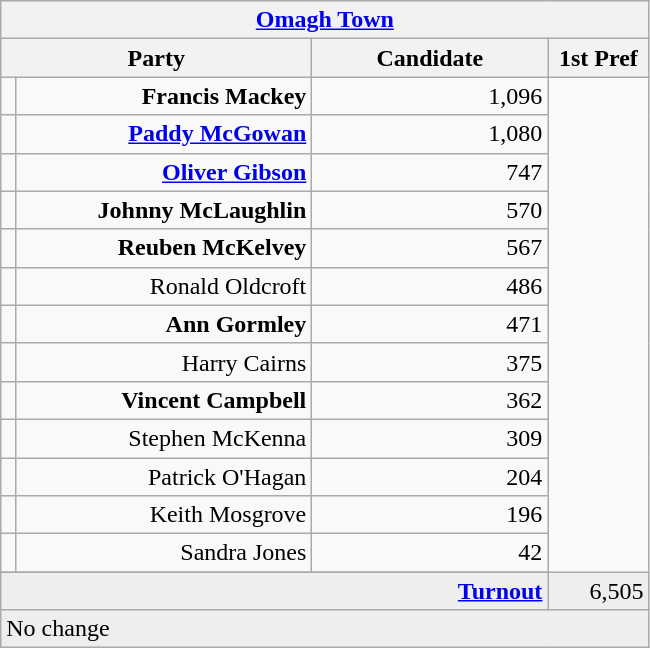<table class="wikitable">
<tr>
<th colspan="4" align="center"><a href='#'>Omagh Town</a></th>
</tr>
<tr>
<th colspan="2" align="center" width=200>Party</th>
<th width=150>Candidate</th>
<th width=60>1st Pref</th>
</tr>
<tr>
<td></td>
<td align="right"><strong>Francis Mackey</strong></td>
<td align="right">1,096</td>
</tr>
<tr>
<td></td>
<td align="right"><strong><a href='#'>Paddy McGowan</a></strong></td>
<td align="right">1,080</td>
</tr>
<tr>
<td></td>
<td align="right"><strong><a href='#'>Oliver Gibson</a></strong></td>
<td align="right">747</td>
</tr>
<tr>
<td></td>
<td align="right"><strong>Johnny McLaughlin</strong></td>
<td align="right">570</td>
</tr>
<tr>
<td></td>
<td align="right"><strong>Reuben McKelvey</strong></td>
<td align="right">567</td>
</tr>
<tr>
<td></td>
<td align="right">Ronald Oldcroft</td>
<td align="right">486</td>
</tr>
<tr>
<td></td>
<td align="right"><strong>Ann Gormley</strong></td>
<td align="right">471</td>
</tr>
<tr>
<td></td>
<td align="right">Harry Cairns</td>
<td align="right">375</td>
</tr>
<tr>
<td></td>
<td align="right"><strong>Vincent Campbell</strong></td>
<td align="right">362</td>
</tr>
<tr>
<td></td>
<td align="right">Stephen McKenna</td>
<td align="right">309</td>
</tr>
<tr>
<td></td>
<td align="right">Patrick O'Hagan</td>
<td align="right">204</td>
</tr>
<tr>
<td></td>
<td align="right">Keith Mosgrove</td>
<td align="right">196</td>
</tr>
<tr>
<td></td>
<td align="right">Sandra Jones</td>
<td align="right">42</td>
</tr>
<tr>
</tr>
<tr bgcolor="EEEEEE">
<td colspan=3 align="right"><strong><a href='#'>Turnout</a></strong></td>
<td align="right">6,505</td>
</tr>
<tr>
<td colspan=4 bgcolor="EEEEEE">No change</td>
</tr>
</table>
